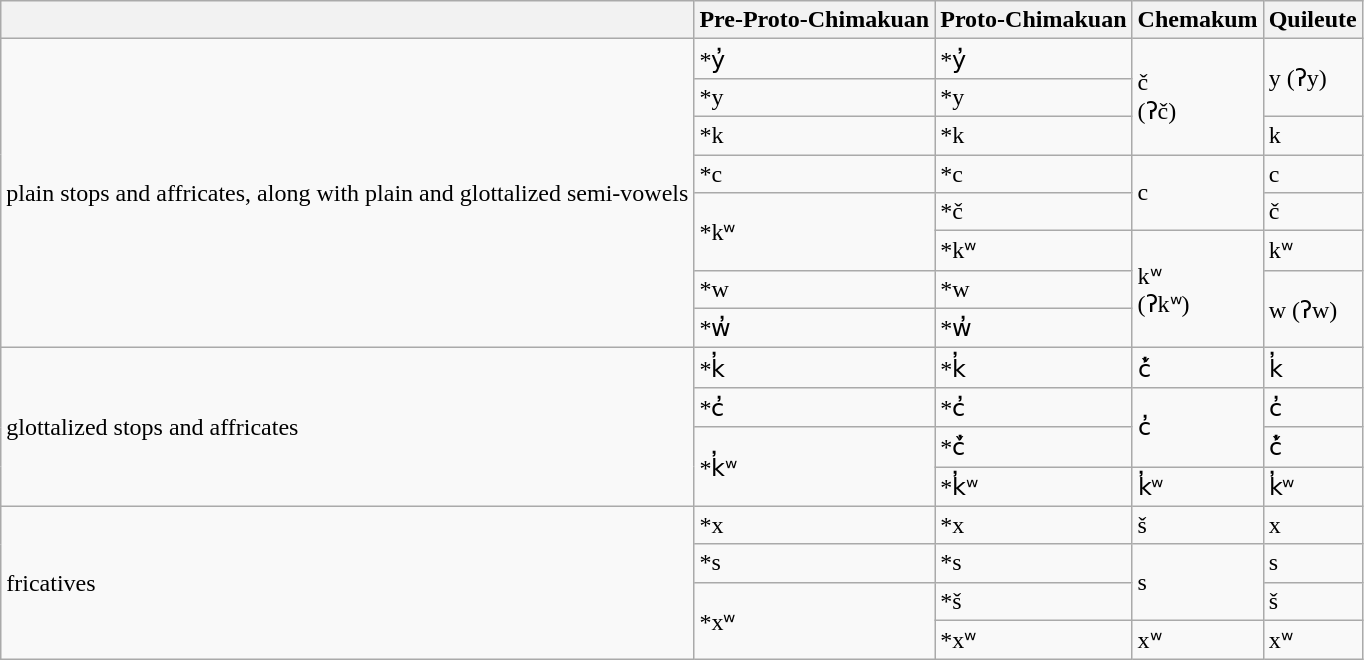<table class="wikitable">
<tr>
<th></th>
<th>Pre-Proto-Chimakuan</th>
<th>Proto-Chimakuan</th>
<th>Chemakum</th>
<th>Quileute</th>
</tr>
<tr>
<td rowspan="8">plain stops and affricates, along with plain and glottalized semi-vowels</td>
<td>*y̓</td>
<td>*y̓</td>
<td rowspan="3">č <br>(ʔč)</td>
<td rowspan="2">y (ʔy)</td>
</tr>
<tr>
<td>*y</td>
<td>*y</td>
</tr>
<tr>
<td>*k</td>
<td>*k</td>
<td>k</td>
</tr>
<tr>
<td>*c</td>
<td>*c</td>
<td rowspan="2">c </td>
<td>c </td>
</tr>
<tr>
<td rowspan="2">*kʷ</td>
<td>*č</td>
<td>č </td>
</tr>
<tr>
<td>*kʷ</td>
<td rowspan="3">kʷ <br>(ʔkʷ)</td>
<td>kʷ</td>
</tr>
<tr>
<td>*w</td>
<td>*w</td>
<td rowspan="2">w (ʔw)</td>
</tr>
<tr>
<td>*w̓</td>
<td>*w̓</td>
</tr>
<tr>
<td rowspan="4">glottalized stops and affricates</td>
<td>*k̓</td>
<td>*k̓</td>
<td>č̓ </td>
<td>k̓</td>
</tr>
<tr>
<td>*c̓</td>
<td>*c̓</td>
<td rowspan="2">c̓ </td>
<td>c̓ </td>
</tr>
<tr>
<td rowspan="2">*k̓ʷ</td>
<td>*č̓</td>
<td>č̓ </td>
</tr>
<tr>
<td>*k̓ʷ</td>
<td>k̓ʷ </td>
<td>k̓ʷ</td>
</tr>
<tr>
<td rowspan="4">fricatives</td>
<td>*x</td>
<td>*x</td>
<td>š </td>
<td>x</td>
</tr>
<tr>
<td>*s</td>
<td>*s</td>
<td rowspan="2">s</td>
<td>s</td>
</tr>
<tr>
<td rowspan="2">*xʷ</td>
<td>*š</td>
<td>š </td>
</tr>
<tr>
<td>*xʷ</td>
<td>xʷ </td>
<td>xʷ</td>
</tr>
</table>
